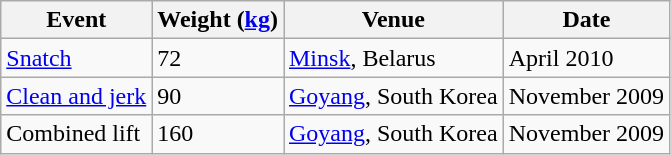<table class=wikitable>
<tr>
<th>Event</th>
<th>Weight (<a href='#'>kg</a>)</th>
<th>Venue</th>
<th>Date</th>
</tr>
<tr>
<td><a href='#'>Snatch</a></td>
<td>72</td>
<td><a href='#'>Minsk</a>, Belarus</td>
<td>April 2010</td>
</tr>
<tr>
<td><a href='#'>Clean and jerk</a></td>
<td>90</td>
<td><a href='#'>Goyang</a>, South Korea</td>
<td>November 2009</td>
</tr>
<tr>
<td>Combined lift</td>
<td>160</td>
<td><a href='#'>Goyang</a>, South Korea</td>
<td>November 2009</td>
</tr>
</table>
